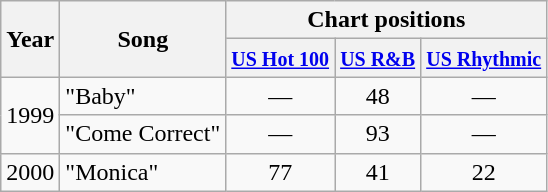<table class="wikitable">
<tr>
<th rowspan="2">Year</th>
<th rowspan="2">Song</th>
<th colspan="3">Chart positions</th>
</tr>
<tr>
<th><small> <a href='#'>US Hot 100</a></small></th>
<th><small> <a href='#'>US R&B</a></small></th>
<th><small> <a href='#'>US Rhythmic</a></small></th>
</tr>
<tr>
<td rowspan="2">1999</td>
<td>"Baby"</td>
<td align="center">—</td>
<td align="center">48</td>
<td align="center">—</td>
</tr>
<tr>
<td>"Come Correct"</td>
<td align="center">—</td>
<td align="center">93</td>
<td align="center">—</td>
</tr>
<tr>
<td>2000</td>
<td>"Monica"</td>
<td align="center">77</td>
<td align="center">41</td>
<td align="center">22</td>
</tr>
</table>
